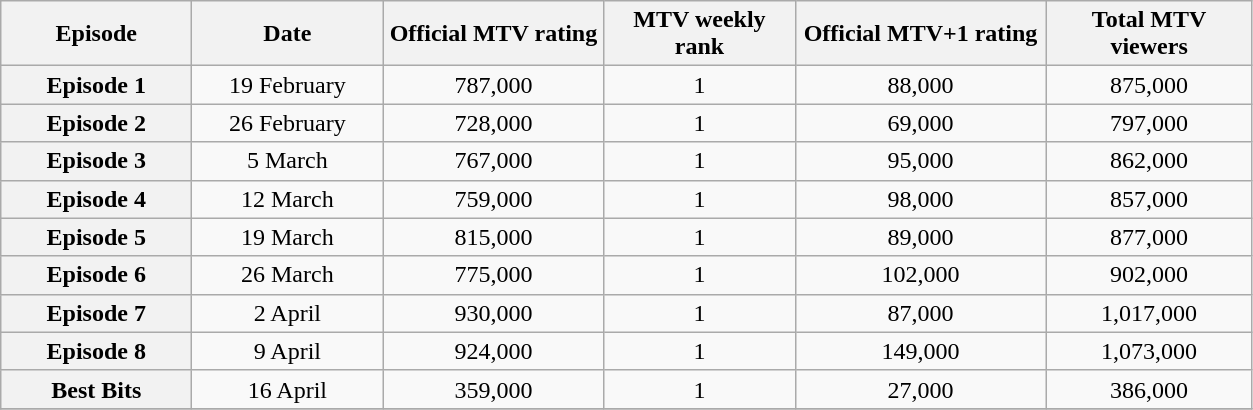<table class="wikitable sortable" style="text-align:center">
<tr>
<th scope="col" style="width:120px;">Episode</th>
<th scope="col" style="width:120px;">Date</th>
<th scope="col" style="width:140px;">Official MTV rating</th>
<th scope="col" style="width:120px;">MTV weekly rank</th>
<th scope="col" style="width:160px;">Official MTV+1 rating</th>
<th scope="col" style="width:130px;">Total MTV viewers</th>
</tr>
<tr>
<th scope="row">Episode 1</th>
<td>19 February</td>
<td>787,000</td>
<td>1</td>
<td>88,000</td>
<td>875,000</td>
</tr>
<tr>
<th scope="row">Episode 2</th>
<td>26 February</td>
<td>728,000</td>
<td>1</td>
<td>69,000</td>
<td>797,000</td>
</tr>
<tr>
<th scope="row">Episode 3</th>
<td>5 March</td>
<td>767,000</td>
<td>1</td>
<td>95,000</td>
<td>862,000</td>
</tr>
<tr>
<th scope="row">Episode 4</th>
<td>12 March</td>
<td>759,000</td>
<td>1</td>
<td>98,000</td>
<td>857,000</td>
</tr>
<tr>
<th scope="row">Episode 5</th>
<td>19 March</td>
<td>815,000</td>
<td>1</td>
<td>89,000</td>
<td>877,000</td>
</tr>
<tr>
<th scope="row">Episode 6</th>
<td>26 March</td>
<td>775,000</td>
<td>1</td>
<td>102,000</td>
<td>902,000</td>
</tr>
<tr>
<th scope="row">Episode 7</th>
<td>2 April</td>
<td>930,000</td>
<td>1</td>
<td>87,000</td>
<td>1,017,000</td>
</tr>
<tr>
<th scope="row">Episode 8</th>
<td>9 April</td>
<td>924,000</td>
<td>1</td>
<td>149,000</td>
<td>1,073,000</td>
</tr>
<tr>
<th scope="row">Best Bits</th>
<td>16 April</td>
<td>359,000</td>
<td>1</td>
<td>27,000</td>
<td>386,000</td>
</tr>
<tr>
</tr>
</table>
